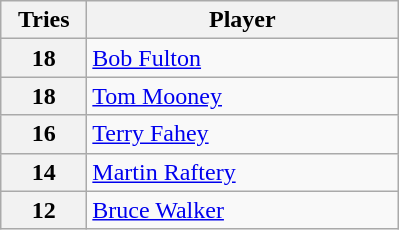<table class="wikitable" style="text-align:left;">
<tr>
<th width=50>Tries</th>
<th width=200>Player</th>
</tr>
<tr>
<th>18</th>
<td> <a href='#'>Bob Fulton</a></td>
</tr>
<tr>
<th>18</th>
<td> <a href='#'>Tom Mooney</a></td>
</tr>
<tr>
<th>16</th>
<td> <a href='#'>Terry Fahey</a></td>
</tr>
<tr>
<th>14</th>
<td> <a href='#'>Martin Raftery</a></td>
</tr>
<tr>
<th>12</th>
<td> <a href='#'>Bruce Walker</a></td>
</tr>
</table>
